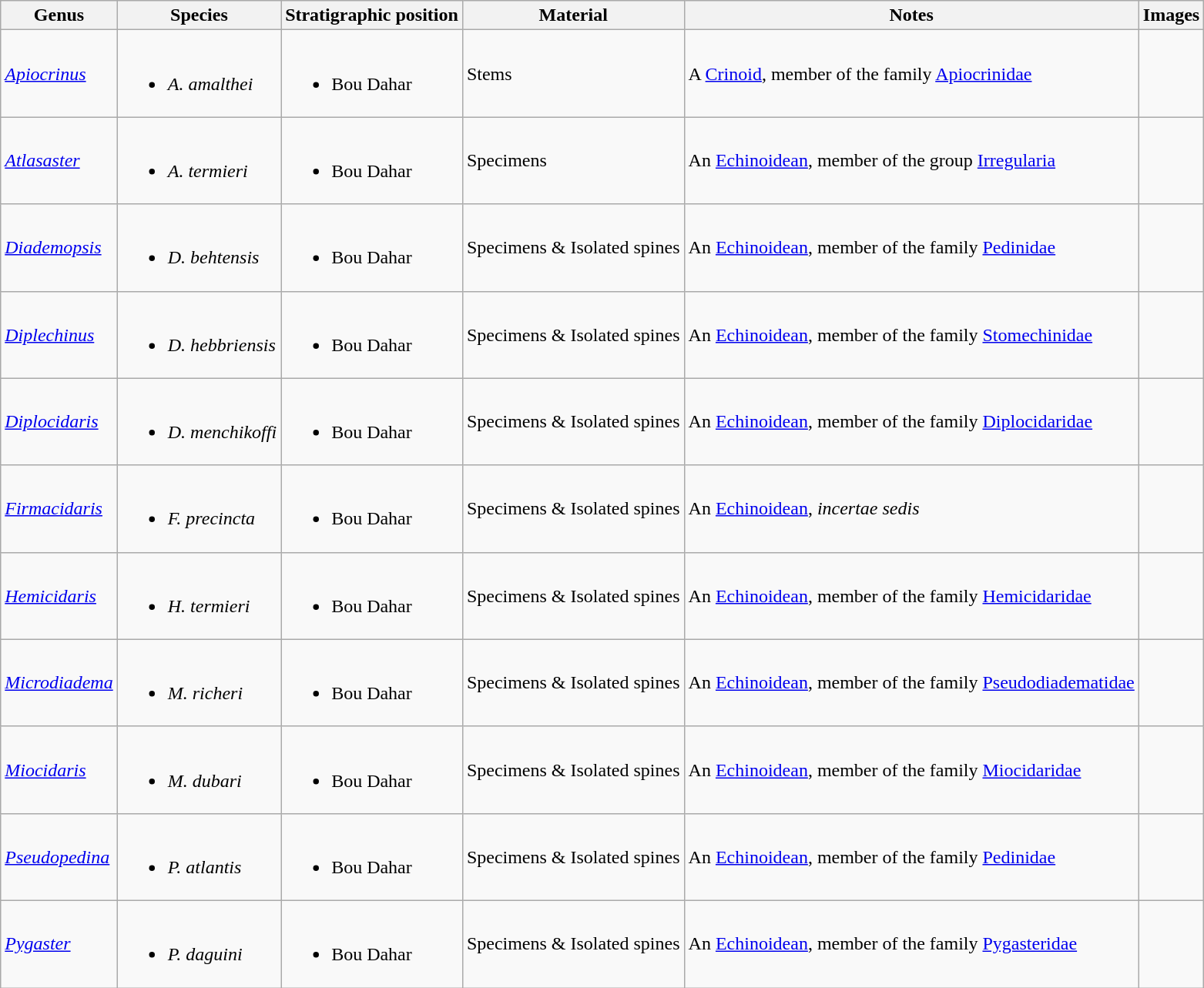<table class="wikitable">
<tr>
<th>Genus</th>
<th>Species</th>
<th>Stratigraphic position</th>
<th>Material</th>
<th>Notes</th>
<th>Images</th>
</tr>
<tr>
<td><em><a href='#'>Apiocrinus</a></em></td>
<td><br><ul><li><em>A. amalthei</em></li></ul></td>
<td><br><ul><li>Bou Dahar</li></ul></td>
<td>Stems</td>
<td>A <a href='#'>Crinoid</a>, member of the family <a href='#'>Apiocrinidae</a></td>
<td></td>
</tr>
<tr>
<td><em><a href='#'>Atlasaster</a></em></td>
<td><br><ul><li><em>A. termieri</em></li></ul></td>
<td><br><ul><li>Bou Dahar</li></ul></td>
<td>Specimens</td>
<td>An <a href='#'>Echinoidean</a>, member of the group <a href='#'>Irregularia</a></td>
<td></td>
</tr>
<tr>
<td><em><a href='#'>Diademopsis</a></em></td>
<td><br><ul><li><em>D. behtensis</em></li></ul></td>
<td><br><ul><li>Bou Dahar</li></ul></td>
<td>Specimens & Isolated spines</td>
<td>An <a href='#'>Echinoidean</a>, member of the family <a href='#'>Pedinidae</a></td>
<td></td>
</tr>
<tr>
<td><em><a href='#'>Diplechinus</a></em></td>
<td><br><ul><li><em>D. hebbriensis</em></li></ul></td>
<td><br><ul><li>Bou Dahar</li></ul></td>
<td>Specimens & Isolated spines</td>
<td>An <a href='#'>Echinoidean</a>, member of the family <a href='#'>Stomechinidae</a></td>
<td></td>
</tr>
<tr>
<td><em><a href='#'>Diplocidaris</a></em></td>
<td><br><ul><li><em>D. menchikoffi</em></li></ul></td>
<td><br><ul><li>Bou Dahar</li></ul></td>
<td>Specimens & Isolated spines</td>
<td>An <a href='#'>Echinoidean</a>, member of the family <a href='#'>Diplocidaridae</a></td>
<td></td>
</tr>
<tr>
<td><em><a href='#'>Firmacidaris</a></em></td>
<td><br><ul><li><em>F. precincta</em></li></ul></td>
<td><br><ul><li>Bou Dahar</li></ul></td>
<td>Specimens & Isolated spines</td>
<td>An <a href='#'>Echinoidean</a>, <em>incertae sedis</em></td>
<td></td>
</tr>
<tr>
<td><em><a href='#'>Hemicidaris</a></em></td>
<td><br><ul><li><em>H. termieri</em></li></ul></td>
<td><br><ul><li>Bou Dahar</li></ul></td>
<td>Specimens & Isolated spines</td>
<td>An <a href='#'>Echinoidean</a>, member of the family <a href='#'>Hemicidaridae</a></td>
<td></td>
</tr>
<tr>
<td><em><a href='#'>Microdiadema</a></em></td>
<td><br><ul><li><em>M. richeri</em></li></ul></td>
<td><br><ul><li>Bou Dahar</li></ul></td>
<td>Specimens & Isolated spines</td>
<td>An <a href='#'>Echinoidean</a>, member of the family <a href='#'>Pseudodiadematidae</a></td>
<td></td>
</tr>
<tr>
<td><em><a href='#'>Miocidaris</a></em></td>
<td><br><ul><li><em>M. dubari</em></li></ul></td>
<td><br><ul><li>Bou Dahar</li></ul></td>
<td>Specimens & Isolated spines</td>
<td>An <a href='#'>Echinoidean</a>, member of the family <a href='#'>Miocidaridae</a></td>
<td></td>
</tr>
<tr>
<td><em><a href='#'>Pseudopedina</a></em></td>
<td><br><ul><li><em>P. atlantis</em></li></ul></td>
<td><br><ul><li>Bou Dahar</li></ul></td>
<td>Specimens & Isolated spines</td>
<td>An <a href='#'>Echinoidean</a>, member of the family <a href='#'>Pedinidae</a></td>
<td></td>
</tr>
<tr>
<td><em><a href='#'>Pygaster</a></em></td>
<td><br><ul><li><em>P. daguini</em></li></ul></td>
<td><br><ul><li>Bou Dahar</li></ul></td>
<td>Specimens & Isolated spines</td>
<td>An <a href='#'>Echinoidean</a>, member of the family <a href='#'>Pygasteridae</a></td>
<td></td>
</tr>
</table>
